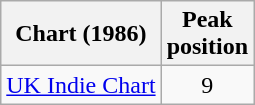<table class="wikitable sortable">
<tr>
<th scope="col">Chart (1986)</th>
<th scope="col">Peak<br>position</th>
</tr>
<tr>
<td><a href='#'>UK Indie Chart</a></td>
<td style="text-align:center;">9</td>
</tr>
</table>
